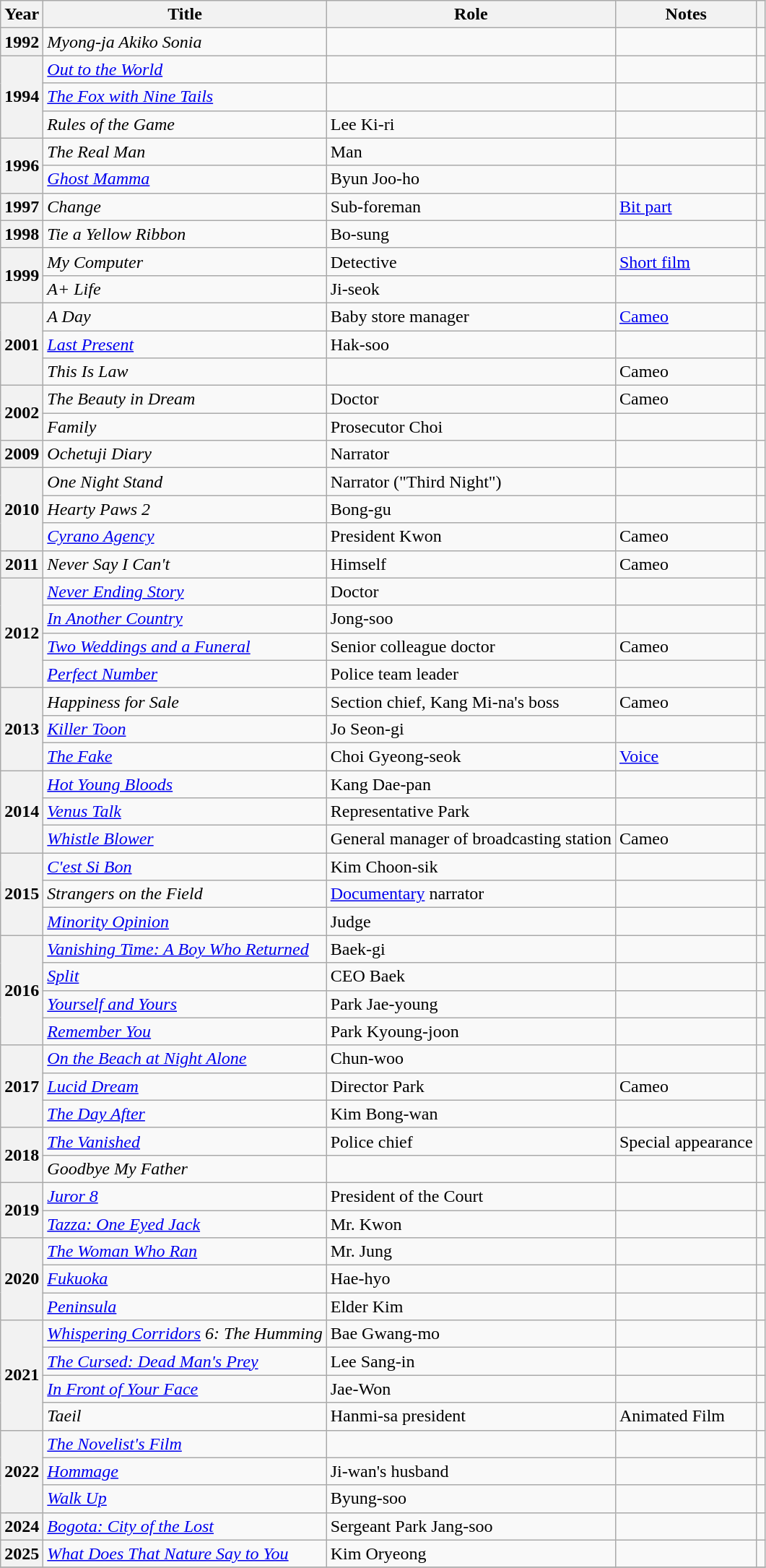<table class="wikitable plainrowheaders sortable">
<tr>
<th scope="col">Year</th>
<th scope="col">Title</th>
<th scope="col">Role</th>
<th scope="col">Notes</th>
<th scope="col" class="unsortable"></th>
</tr>
<tr>
<th scope="row">1992</th>
<td><em>Myong-ja Akiko Sonia</em></td>
<td></td>
<td></td>
<td style="text-align:center"></td>
</tr>
<tr>
<th scope="row" rowspan="3">1994</th>
<td><em><a href='#'>Out to the World</a></em></td>
<td></td>
<td></td>
<td style="text-align:center"></td>
</tr>
<tr>
<td><em><a href='#'>The Fox with Nine Tails</a></em></td>
<td></td>
<td></td>
<td style="text-align:center"></td>
</tr>
<tr>
<td><em>Rules of the Game</em></td>
<td>Lee Ki-ri</td>
<td></td>
<td style="text-align:center"></td>
</tr>
<tr>
<th scope="row" rowspan="2">1996</th>
<td><em>The Real Man</em></td>
<td>Man</td>
<td></td>
<td style="text-align:center"></td>
</tr>
<tr>
<td><em><a href='#'>Ghost Mamma</a></em></td>
<td>Byun Joo-ho</td>
<td></td>
<td style="text-align:center"></td>
</tr>
<tr>
<th scope="row">1997</th>
<td><em>Change</em></td>
<td>Sub-foreman</td>
<td><a href='#'>Bit part</a></td>
<td style="text-align:center"></td>
</tr>
<tr>
<th scope="row">1998</th>
<td><em>Tie a Yellow Ribbon</em></td>
<td>Bo-sung</td>
<td></td>
<td style="text-align:center"></td>
</tr>
<tr>
<th scope="row" rowspan="2">1999</th>
<td><em>My Computer</em></td>
<td>Detective</td>
<td><a href='#'>Short film</a></td>
<td style="text-align:center"></td>
</tr>
<tr>
<td><em>A+ Life</em></td>
<td>Ji-seok</td>
<td></td>
<td style="text-align:center"></td>
</tr>
<tr>
<th scope="row" rowspan="3">2001</th>
<td><em>A Day</em></td>
<td>Baby store manager</td>
<td><a href='#'>Cameo</a></td>
<td style="text-align:center"></td>
</tr>
<tr>
<td><em><a href='#'>Last Present</a></em></td>
<td>Hak-soo</td>
<td></td>
<td style="text-align:center"></td>
</tr>
<tr>
<td><em>This Is Law</em> </td>
<td></td>
<td>Cameo</td>
<td style="text-align:center"></td>
</tr>
<tr>
<th scope="row" rowspan="2">2002</th>
<td><em>The Beauty in Dream</em></td>
<td>Doctor</td>
<td>Cameo</td>
<td style="text-align:center"></td>
</tr>
<tr>
<td><em>Family</em></td>
<td>Prosecutor Choi</td>
<td></td>
<td style="text-align:center"></td>
</tr>
<tr>
<th scope="row">2009</th>
<td><em>Ochetuji Diary</em></td>
<td>Narrator</td>
<td></td>
<td style="text-align:center"></td>
</tr>
<tr>
<th scope="row" rowspan="3">2010</th>
<td><em>One Night Stand</em></td>
<td>Narrator ("Third Night")</td>
<td></td>
<td style="text-align:center"></td>
</tr>
<tr>
<td><em>Hearty Paws 2</em></td>
<td>Bong-gu</td>
<td></td>
<td style="text-align:center"></td>
</tr>
<tr>
<td><em><a href='#'>Cyrano Agency</a></em></td>
<td>President Kwon</td>
<td>Cameo</td>
<td style="text-align:center"></td>
</tr>
<tr>
<th scope="row">2011</th>
<td><em>Never Say I Can't</em> </td>
<td>Himself</td>
<td>Cameo</td>
<td style="text-align:center"></td>
</tr>
<tr>
<th scope="row" rowspan="4">2012</th>
<td><em><a href='#'>Never Ending Story</a></em></td>
<td>Doctor</td>
<td></td>
<td style="text-align:center"></td>
</tr>
<tr>
<td><em><a href='#'>In Another Country</a></em></td>
<td>Jong-soo</td>
<td></td>
<td style="text-align:center"></td>
</tr>
<tr>
<td><em><a href='#'>Two Weddings and a Funeral</a></em></td>
<td>Senior colleague doctor</td>
<td>Cameo</td>
<td style="text-align:center"></td>
</tr>
<tr>
<td><em><a href='#'>Perfect Number</a></em></td>
<td>Police team leader</td>
<td></td>
<td style="text-align:center"></td>
</tr>
<tr>
<th scope="row" rowspan="3">2013</th>
<td><em>Happiness for Sale</em></td>
<td>Section chief, Kang Mi-na's boss</td>
<td>Cameo</td>
<td style="text-align:center"></td>
</tr>
<tr>
<td><em><a href='#'>Killer Toon</a></em></td>
<td>Jo Seon-gi</td>
<td></td>
<td style="text-align:center"></td>
</tr>
<tr>
<td><em><a href='#'>The Fake</a></em></td>
<td>Choi Gyeong-seok</td>
<td><a href='#'>Voice</a></td>
<td style="text-align:center"></td>
</tr>
<tr>
<th scope="row" rowspan="3">2014</th>
<td><em><a href='#'>Hot Young Bloods</a></em></td>
<td>Kang Dae-pan</td>
<td></td>
<td style="text-align:center"></td>
</tr>
<tr>
<td><em><a href='#'>Venus Talk</a></em></td>
<td>Representative Park</td>
<td></td>
<td style="text-align:center"></td>
</tr>
<tr>
<td><em><a href='#'>Whistle Blower</a></em></td>
<td>General manager of broadcasting station</td>
<td>Cameo</td>
<td style="text-align:center"></td>
</tr>
<tr>
<th scope="row" rowspan="3">2015</th>
<td><em><a href='#'>C'est Si Bon</a></em></td>
<td>Kim Choon-sik</td>
<td></td>
<td style="text-align:center"></td>
</tr>
<tr>
<td><em>Strangers on the Field</em></td>
<td><a href='#'>Documentary</a> narrator</td>
<td></td>
<td style="text-align:center"></td>
</tr>
<tr>
<td><em><a href='#'>Minority Opinion</a></em></td>
<td>Judge</td>
<td></td>
<td style="text-align:center"></td>
</tr>
<tr>
<th scope="row" rowspan="4">2016</th>
<td><em><a href='#'>Vanishing Time: A Boy Who Returned</a></em></td>
<td>Baek-gi</td>
<td></td>
<td style="text-align:center"></td>
</tr>
<tr>
<td><em><a href='#'>Split</a></em></td>
<td>CEO Baek</td>
<td></td>
<td style="text-align:center"></td>
</tr>
<tr>
<td><em><a href='#'>Yourself and Yours</a></em></td>
<td>Park Jae-young</td>
<td></td>
<td style="text-align:center"></td>
</tr>
<tr>
<td><em><a href='#'>Remember You</a></em></td>
<td>Park Kyoung-joon</td>
<td></td>
<td style="text-align:center"></td>
</tr>
<tr>
<th scope="row" rowspan="3">2017</th>
<td><em><a href='#'>On the Beach at Night Alone</a></em></td>
<td>Chun-woo</td>
<td></td>
<td style="text-align:center"></td>
</tr>
<tr>
<td><em><a href='#'>Lucid Dream</a></em></td>
<td>Director Park</td>
<td>Cameo</td>
<td style="text-align:center"></td>
</tr>
<tr>
<td><em><a href='#'>The Day After</a></em></td>
<td>Kim Bong-wan</td>
<td></td>
<td style="text-align:center"></td>
</tr>
<tr>
<th scope="row" rowspan="2">2018</th>
<td><em><a href='#'>The Vanished</a></em></td>
<td>Police chief</td>
<td>Special appearance</td>
<td style="text-align:center"></td>
</tr>
<tr>
<td><em>Goodbye My Father</em></td>
<td></td>
<td></td>
<td style="text-align:center"></td>
</tr>
<tr>
<th scope="row" rowspan="2">2019</th>
<td><em><a href='#'>Juror 8</a></em></td>
<td>President of the Court</td>
<td></td>
<td style="text-align:center"></td>
</tr>
<tr>
<td><em><a href='#'>Tazza: One Eyed Jack</a></em></td>
<td>Mr. Kwon</td>
<td></td>
<td style="text-align:center"></td>
</tr>
<tr>
<th scope="row" rowspan="3">2020</th>
<td><em><a href='#'>The Woman Who Ran</a></em></td>
<td>Mr. Jung</td>
<td></td>
<td style="text-align:center"></td>
</tr>
<tr>
<td><em><a href='#'>Fukuoka</a></em></td>
<td>Hae-hyo</td>
<td></td>
<td style="text-align:center"></td>
</tr>
<tr>
<td><em><a href='#'>Peninsula</a></em></td>
<td>Elder Kim</td>
<td></td>
<td style="text-align:center"></td>
</tr>
<tr>
<th scope="row" rowspan="4">2021</th>
<td><em><a href='#'>Whispering Corridors</a> 6: The Humming</em></td>
<td>Bae Gwang-mo</td>
<td></td>
<td style="text-align:center"></td>
</tr>
<tr>
<td><em><a href='#'>The Cursed: Dead Man's Prey</a></em></td>
<td>Lee Sang-in</td>
<td></td>
<td style="text-align:center"></td>
</tr>
<tr>
<td><em><a href='#'>In Front of Your Face</a></em></td>
<td>Jae-Won</td>
<td></td>
<td style="text-align:center"></td>
</tr>
<tr>
<td><em>Taeil</em></td>
<td>Hanmi-sa president</td>
<td>Animated Film</td>
<td style="text-align:center"></td>
</tr>
<tr>
<th scope="row" rowspan="3">2022</th>
<td><em><a href='#'>The Novelist's Film</a></em></td>
<td></td>
<td></td>
<td style="text-align:center"></td>
</tr>
<tr>
<td><em><a href='#'>Hommage</a></em></td>
<td>Ji-wan's husband</td>
<td></td>
<td style="text-align:center"></td>
</tr>
<tr>
<td><em><a href='#'>Walk Up</a></em></td>
<td>Byung-soo</td>
<td></td>
<td style="text-align:center"></td>
</tr>
<tr>
<th scope="row">2024</th>
<td><em><a href='#'>Bogota: City of the Lost</a></em></td>
<td>Sergeant Park Jang-soo</td>
<td></td>
<td style="text-align:center"></td>
</tr>
<tr>
<th scope="row" rowspan="1">2025</th>
<td><em><a href='#'>What Does That Nature Say to You</a></em></td>
<td>Kim Oryeong</td>
<td></td>
<td style="text-align:center"></td>
</tr>
<tr>
</tr>
</table>
